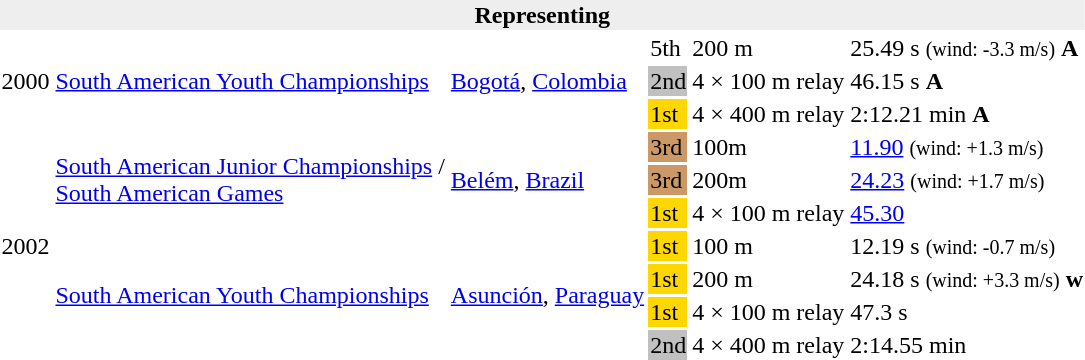<table>
<tr>
<th bgcolor="#eeeeee" colspan="6">Representing </th>
</tr>
<tr>
<td rowspan=3>2000</td>
<td rowspan=3><a href='#'>South American Youth Championships</a></td>
<td rowspan=3><a href='#'>Bogotá</a>, <a href='#'>Colombia</a></td>
<td>5th</td>
<td>200 m</td>
<td>25.49 s <small>(wind: -3.3 m/s)</small> <strong>A</strong></td>
</tr>
<tr>
<td bgcolor=silver>2nd</td>
<td>4 × 100 m relay</td>
<td>46.15 s <strong>A</strong></td>
</tr>
<tr>
<td bgcolor=gold>1st</td>
<td>4 × 400 m relay</td>
<td>2:12.21 min <strong>A</strong></td>
</tr>
<tr>
<td rowspan=7>2002</td>
<td rowspan=3><a href='#'>South American Junior Championships</a> /<br> <a href='#'>South American Games</a></td>
<td rowspan=3><a href='#'>Belém</a>, <a href='#'>Brazil</a></td>
<td bgcolor="cc9966">3rd</td>
<td>100m</td>
<td><a href='#'>11.90</a> <small>(wind: +1.3 m/s)</small></td>
</tr>
<tr>
<td bgcolor="cc9966">3rd</td>
<td>200m</td>
<td><a href='#'>24.23</a> <small>(wind: +1.7 m/s)</small></td>
</tr>
<tr>
<td bgcolor=gold>1st</td>
<td>4 × 100 m relay</td>
<td><a href='#'>45.30</a></td>
</tr>
<tr>
<td rowspan=4><a href='#'>South American Youth Championships</a></td>
<td rowspan=4><a href='#'>Asunción</a>, <a href='#'>Paraguay</a></td>
<td bgcolor=gold>1st</td>
<td>100 m</td>
<td>12.19 s <small>(wind: -0.7 m/s)</small></td>
</tr>
<tr>
<td bgcolor=gold>1st</td>
<td>200 m</td>
<td>24.18 s <small>(wind: +3.3 m/s)</small> <strong>w</strong></td>
</tr>
<tr>
<td bgcolor=gold>1st</td>
<td>4 × 100 m relay</td>
<td>47.3 s</td>
</tr>
<tr>
<td bgcolor=silver>2nd</td>
<td>4 × 400 m relay</td>
<td>2:14.55 min</td>
</tr>
</table>
